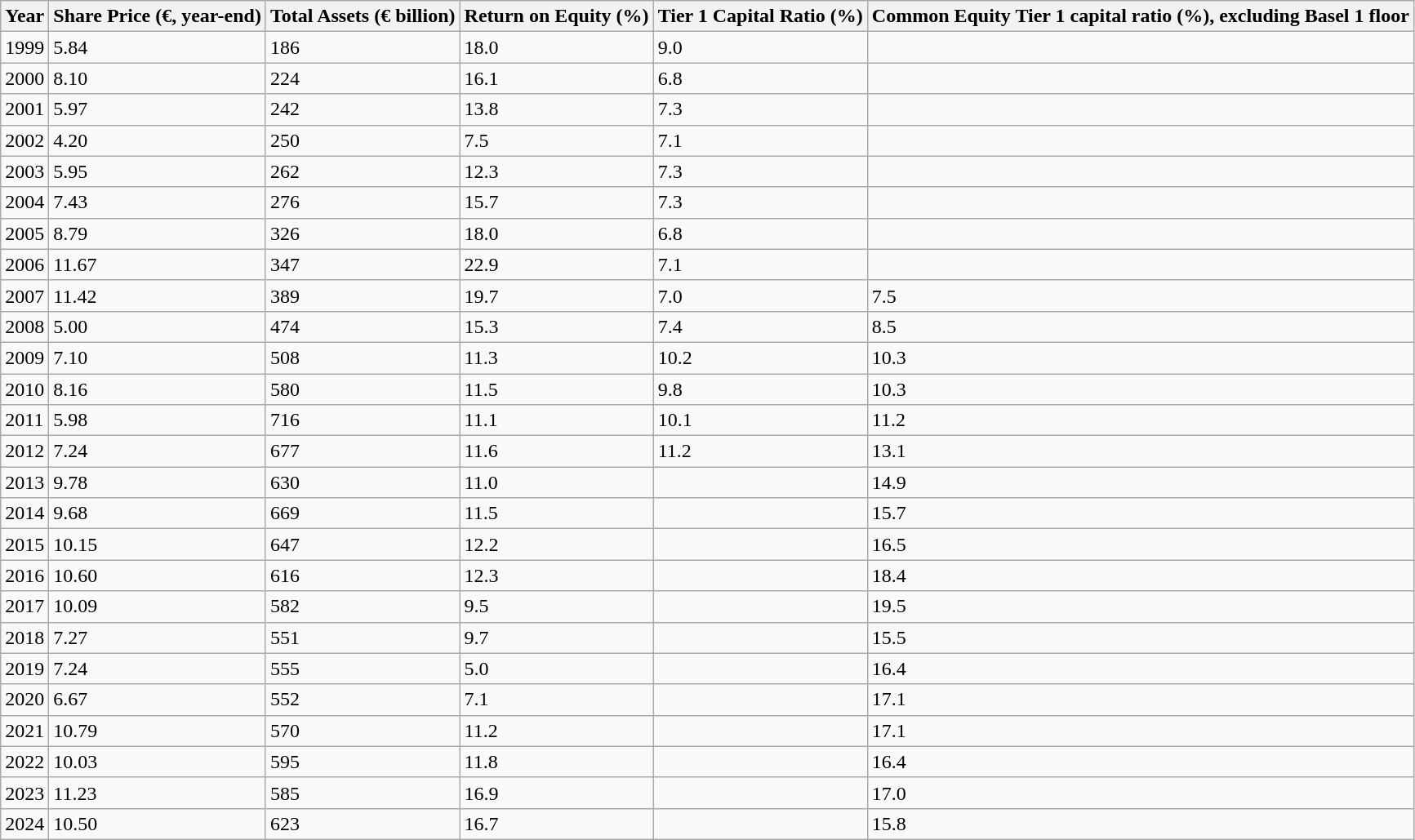<table class="wikitable sortable mw-collapsible">
<tr>
<th>Year</th>
<th>Share Price (<strong>€, year-end</strong>)</th>
<th>Total Assets (€ billion)</th>
<th>Return on Equity (%)</th>
<th>Tier 1 Capital Ratio (%)</th>
<th>Common Equity Tier 1 capital ratio (%), excluding Basel 1 floor</th>
</tr>
<tr>
<td>1999</td>
<td>5.84</td>
<td>186</td>
<td>18.0</td>
<td>9.0</td>
<td></td>
</tr>
<tr>
<td>2000</td>
<td>8.10</td>
<td>224</td>
<td>16.1</td>
<td>6.8</td>
<td></td>
</tr>
<tr>
<td>2001</td>
<td>5.97</td>
<td>242</td>
<td>13.8</td>
<td>7.3</td>
<td></td>
</tr>
<tr>
<td>2002</td>
<td>4.20</td>
<td>250</td>
<td>7.5</td>
<td>7.1</td>
<td></td>
</tr>
<tr>
<td>2003</td>
<td>5.95</td>
<td>262</td>
<td>12.3</td>
<td>7.3</td>
<td></td>
</tr>
<tr>
<td>2004</td>
<td>7.43</td>
<td>276</td>
<td>15.7</td>
<td>7.3</td>
<td></td>
</tr>
<tr>
<td>2005</td>
<td>8.79</td>
<td>326</td>
<td>18.0</td>
<td>6.8</td>
<td></td>
</tr>
<tr>
<td>2006</td>
<td>11.67</td>
<td>347</td>
<td>22.9</td>
<td>7.1</td>
<td></td>
</tr>
<tr>
<td>2007</td>
<td>11.42</td>
<td>389</td>
<td>19.7</td>
<td>7.0</td>
<td>7.5</td>
</tr>
<tr>
<td>2008</td>
<td>5.00</td>
<td>474</td>
<td>15.3</td>
<td>7.4</td>
<td>8.5</td>
</tr>
<tr>
<td>2009</td>
<td>7.10</td>
<td>508</td>
<td>11.3</td>
<td>10.2</td>
<td>10.3</td>
</tr>
<tr>
<td>2010</td>
<td>8.16</td>
<td>580</td>
<td>11.5</td>
<td>9.8</td>
<td>10.3</td>
</tr>
<tr>
<td>2011</td>
<td>5.98</td>
<td>716</td>
<td>11.1</td>
<td>10.1</td>
<td>11.2</td>
</tr>
<tr>
<td>2012</td>
<td>7.24</td>
<td>677</td>
<td>11.6</td>
<td>11.2</td>
<td>13.1</td>
</tr>
<tr>
<td>2013</td>
<td>9.78</td>
<td>630</td>
<td>11.0</td>
<td></td>
<td>14.9</td>
</tr>
<tr>
<td>2014</td>
<td>9.68</td>
<td>669</td>
<td>11.5</td>
<td></td>
<td>15.7</td>
</tr>
<tr>
<td>2015</td>
<td>10.15</td>
<td>647</td>
<td>12.2</td>
<td></td>
<td>16.5</td>
</tr>
<tr>
<td>2016</td>
<td>10.60</td>
<td>616</td>
<td>12.3</td>
<td></td>
<td>18.4</td>
</tr>
<tr>
<td>2017</td>
<td>10.09</td>
<td>582</td>
<td>9.5</td>
<td></td>
<td>19.5</td>
</tr>
<tr>
<td>2018</td>
<td>7.27</td>
<td>551</td>
<td>9.7</td>
<td></td>
<td>15.5</td>
</tr>
<tr>
<td>2019</td>
<td>7.24</td>
<td>555</td>
<td>5.0</td>
<td></td>
<td>16.4</td>
</tr>
<tr>
<td>2020</td>
<td>6.67</td>
<td>552</td>
<td>7.1</td>
<td></td>
<td>17.1</td>
</tr>
<tr>
<td>2021</td>
<td>10.79</td>
<td>570</td>
<td>11.2</td>
<td></td>
<td>17.1</td>
</tr>
<tr>
<td>2022</td>
<td>10.03</td>
<td>595</td>
<td>11.8</td>
<td></td>
<td>16.4</td>
</tr>
<tr>
<td>2023</td>
<td>11.23</td>
<td>585</td>
<td>16.9</td>
<td></td>
<td>17.0</td>
</tr>
<tr>
<td>2024</td>
<td>10.50</td>
<td>623</td>
<td>16.7</td>
<td></td>
<td>15.8</td>
</tr>
</table>
